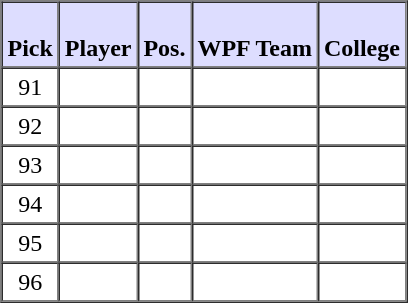<table style="text-align: center" border="1" cellpadding="3" cellspacing="0">
<tr>
<th style="background:#ddf;"><br>Pick</th>
<th style="background:#ddf;"><br>Player</th>
<th style="background:#ddf;"><br>Pos.</th>
<th style="background:#ddf;"><br>WPF Team</th>
<th style="background:#ddf;"><br>College</th>
</tr>
<tr>
<td>91</td>
<td></td>
<td></td>
<td></td>
<td></td>
</tr>
<tr>
<td>92</td>
<td></td>
<td></td>
<td></td>
<td></td>
</tr>
<tr>
<td>93</td>
<td></td>
<td></td>
<td></td>
<td></td>
</tr>
<tr>
<td>94</td>
<td></td>
<td></td>
<td></td>
<td></td>
</tr>
<tr>
<td>95</td>
<td></td>
<td></td>
<td></td>
<td></td>
</tr>
<tr>
<td>96</td>
<td></td>
<td></td>
<td></td>
<td></td>
</tr>
</table>
